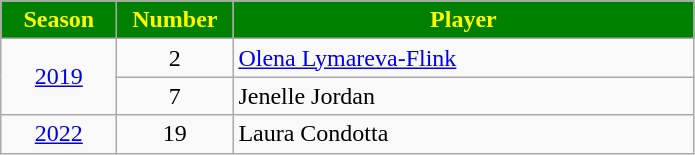<table class="wikitable">
<tr>
<th width=70px style="background: green; color: yellow; text-align: center"><strong>Season</strong></th>
<th width=70px style="background: green; color: yellow; text-align: center"><strong>Number</strong></th>
<th width=300px style="background: green; color: yellow; text-align: center"><strong>Player</strong></th>
</tr>
<tr style="text-align:left;">
<td rowspan="2" style="text-align:center;"><a href='#'>2019</a><br><small></small></td>
<td align=center>2</td>
<td align=left> <a href='#'>Olena Lymareva-Flink</a></td>
</tr>
<tr style="text-align:left;">
<td align=center>7</td>
<td align=left> Jenelle Jordan</td>
</tr>
<tr style="text-align:left;">
<td rowspan="1" style="text-align:center;"><a href='#'>2022</a><br></td>
<td align=center>19</td>
<td align=left> Laura Condotta</td>
</tr>
</table>
